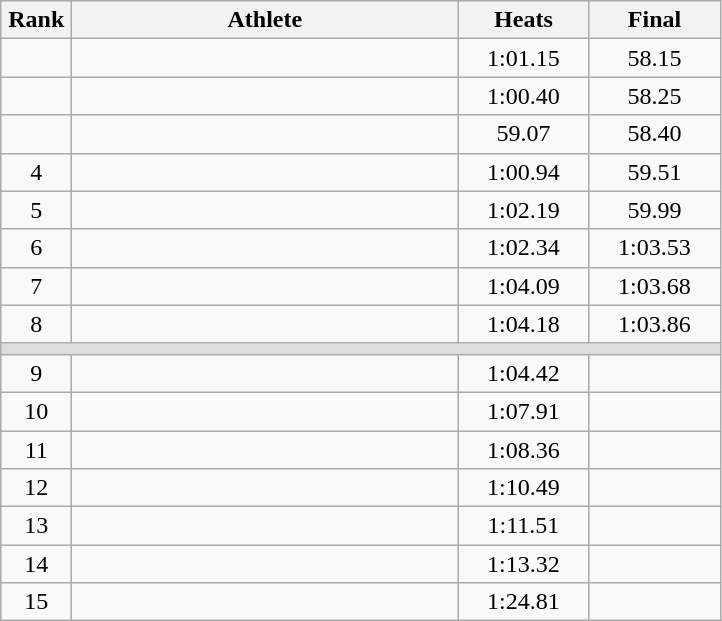<table class=wikitable style="text-align:center">
<tr>
<th width=40>Rank</th>
<th width=250>Athlete</th>
<th width=80>Heats</th>
<th width=80>Final</th>
</tr>
<tr>
<td></td>
<td align=left></td>
<td>1:01.15</td>
<td>58.15</td>
</tr>
<tr>
<td></td>
<td align=left></td>
<td>1:00.40</td>
<td>58.25</td>
</tr>
<tr>
<td></td>
<td align=left></td>
<td>59.07</td>
<td>58.40</td>
</tr>
<tr>
<td>4</td>
<td align=left></td>
<td>1:00.94</td>
<td>59.51</td>
</tr>
<tr>
<td>5</td>
<td align=left></td>
<td>1:02.19</td>
<td>59.99</td>
</tr>
<tr>
<td>6</td>
<td align=left></td>
<td>1:02.34</td>
<td>1:03.53</td>
</tr>
<tr>
<td>7</td>
<td align=left></td>
<td>1:04.09</td>
<td>1:03.68</td>
</tr>
<tr>
<td>8</td>
<td align=left></td>
<td>1:04.18</td>
<td>1:03.86</td>
</tr>
<tr bgcolor=#DDDDDD>
<td colspan=4></td>
</tr>
<tr>
<td>9</td>
<td align=left></td>
<td>1:04.42</td>
<td></td>
</tr>
<tr>
<td>10</td>
<td align=left></td>
<td>1:07.91</td>
<td></td>
</tr>
<tr>
<td>11</td>
<td align=left></td>
<td>1:08.36</td>
<td></td>
</tr>
<tr>
<td>12</td>
<td align=left></td>
<td>1:10.49</td>
<td></td>
</tr>
<tr>
<td>13</td>
<td align=left></td>
<td>1:11.51</td>
<td></td>
</tr>
<tr>
<td>14</td>
<td align=left></td>
<td>1:13.32</td>
<td></td>
</tr>
<tr>
<td>15</td>
<td align=left></td>
<td>1:24.81</td>
<td></td>
</tr>
</table>
